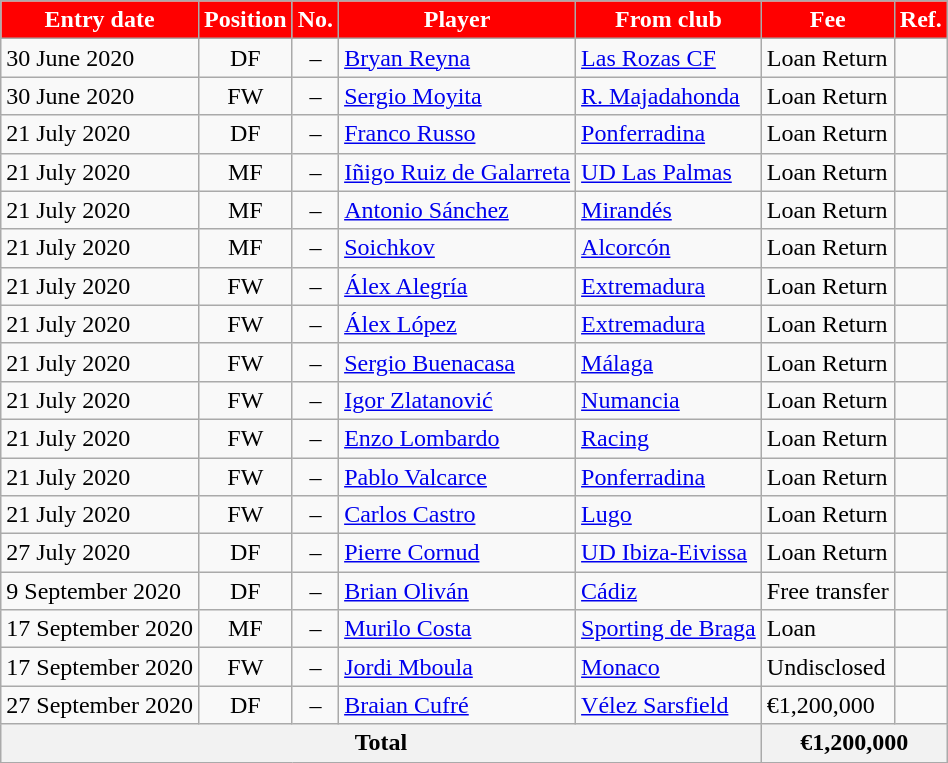<table class="wikitable sortable">
<tr>
<th style="background:#FF0000; color:white;"><strong>Entry date</strong></th>
<th style="background:#FF0000; color:white;"><strong>Position</strong></th>
<th style="background:#FF0000; color:white;"><strong>No.</strong></th>
<th style="background:#FF0000; color:white;"><strong>Player</strong></th>
<th style="background:#FF0000; color:white;"><strong>From club</strong></th>
<th style="background:#FF0000; color:white;"><strong>Fee</strong></th>
<th style="background:#FF0000; color:white;"><strong>Ref.</strong></th>
</tr>
<tr>
<td>30 June 2020</td>
<td style="text-align:center;">DF</td>
<td style="text-align:center;">–</td>
<td style="text-align:left;"> <a href='#'>Bryan Reyna</a></td>
<td style="text-align:left;"> <a href='#'>Las Rozas CF</a></td>
<td>Loan Return</td>
<td></td>
</tr>
<tr>
<td>30 June 2020</td>
<td style="text-align:center;">FW</td>
<td style="text-align:center;">–</td>
<td style="text-align:left;"> <a href='#'>Sergio Moyita</a></td>
<td style="text-align:left;"> <a href='#'>R. Majadahonda</a></td>
<td>Loan Return</td>
<td></td>
</tr>
<tr>
<td>21 July 2020</td>
<td style="text-align:center;">DF</td>
<td style="text-align:center;">–</td>
<td style="text-align:left;"> <a href='#'>Franco Russo</a></td>
<td style="text-align:left;"> <a href='#'>Ponferradina</a></td>
<td>Loan Return</td>
<td></td>
</tr>
<tr>
<td>21 July 2020</td>
<td style="text-align:center;">MF</td>
<td style="text-align:center;">–</td>
<td style="text-align:left;"> <a href='#'>Iñigo Ruiz de Galarreta</a></td>
<td style="text-align:left;"> <a href='#'>UD Las Palmas</a></td>
<td>Loan Return</td>
<td></td>
</tr>
<tr>
<td>21 July 2020</td>
<td style="text-align:center;">MF</td>
<td style="text-align:center;">–</td>
<td style="text-align:left;"> <a href='#'>Antonio Sánchez</a></td>
<td style="text-align:left;"> <a href='#'>Mirandés</a></td>
<td>Loan Return</td>
<td></td>
</tr>
<tr>
<td>21 July 2020</td>
<td style="text-align:center;">MF</td>
<td style="text-align:center;">–</td>
<td style="text-align:left;"> <a href='#'>Soichkov</a></td>
<td style="text-align:left;"> <a href='#'>Alcorcón</a></td>
<td>Loan Return</td>
<td></td>
</tr>
<tr>
<td>21 July 2020</td>
<td style="text-align:center;">FW</td>
<td style="text-align:center;">–</td>
<td style="text-align:left;"> <a href='#'>Álex Alegría</a></td>
<td style="text-align:left;"> <a href='#'>Extremadura</a></td>
<td>Loan Return</td>
<td></td>
</tr>
<tr>
<td>21 July 2020</td>
<td style="text-align:center;">FW</td>
<td style="text-align:center;">–</td>
<td style="text-align:left;"> <a href='#'>Álex López</a></td>
<td style="text-align:left;"> <a href='#'>Extremadura</a></td>
<td>Loan Return</td>
<td></td>
</tr>
<tr>
<td>21 July 2020</td>
<td style="text-align:center;">FW</td>
<td style="text-align:center;">–</td>
<td style="text-align:left;"> <a href='#'>Sergio Buenacasa</a></td>
<td style="text-align:left;"> <a href='#'>Málaga</a></td>
<td>Loan Return</td>
<td></td>
</tr>
<tr>
<td>21 July 2020</td>
<td style="text-align:center;">FW</td>
<td style="text-align:center;">–</td>
<td style="text-align:left;"> <a href='#'>Igor Zlatanović</a></td>
<td style="text-align:left;"> <a href='#'>Numancia</a></td>
<td>Loan Return</td>
<td></td>
</tr>
<tr>
<td>21 July 2020</td>
<td style="text-align:center;">FW</td>
<td style="text-align:center;">–</td>
<td style="text-align:left;"> <a href='#'>Enzo Lombardo</a></td>
<td style="text-align:left;"> <a href='#'>Racing</a></td>
<td>Loan Return</td>
<td></td>
</tr>
<tr>
<td>21 July 2020</td>
<td style="text-align:center;">FW</td>
<td style="text-align:center;">–</td>
<td style="text-align:left;"> <a href='#'>Pablo Valcarce</a></td>
<td style="text-align:left;"> <a href='#'>Ponferradina</a></td>
<td>Loan Return</td>
<td></td>
</tr>
<tr>
<td>21 July 2020</td>
<td style="text-align:center;">FW</td>
<td style="text-align:center;">–</td>
<td style="text-align:left;"> <a href='#'>Carlos Castro</a></td>
<td style="text-align:left;"> <a href='#'>Lugo</a></td>
<td>Loan Return</td>
<td></td>
</tr>
<tr>
<td>27 July 2020</td>
<td style="text-align:center;">DF</td>
<td style="text-align:center;">–</td>
<td style="text-align:left;"> <a href='#'>Pierre Cornud</a></td>
<td style="text-align:left;"> <a href='#'>UD Ibiza-Eivissa</a></td>
<td>Loan Return</td>
<td></td>
</tr>
<tr>
<td>9 September 2020</td>
<td style="text-align:center;">DF</td>
<td style="text-align:center;">–</td>
<td style="text-align:left;"> <a href='#'>Brian Oliván</a></td>
<td style="text-align:left;"> <a href='#'>Cádiz</a></td>
<td>Free transfer</td>
<td></td>
</tr>
<tr>
<td>17 September 2020</td>
<td style="text-align:center;">MF</td>
<td style="text-align:center;">–</td>
<td style="text-align:left;"> <a href='#'>Murilo Costa</a></td>
<td style="text-align:left;"> <a href='#'>Sporting de Braga</a></td>
<td>Loan</td>
<td></td>
</tr>
<tr>
<td>17 September 2020</td>
<td style="text-align:center;">FW</td>
<td style="text-align:center;">–</td>
<td style="text-align:left;"> <a href='#'>Jordi Mboula</a></td>
<td style="text-align:left;"> <a href='#'>Monaco</a></td>
<td>Undisclosed</td>
<td></td>
</tr>
<tr>
<td>27 September 2020</td>
<td style="text-align:center;">DF</td>
<td style="text-align:center;">–</td>
<td style="text-align:left;"> <a href='#'>Braian Cufré</a></td>
<td style="text-align:left;"> <a href='#'>Vélez Sarsfield</a></td>
<td>€1,200,000</td>
<td></td>
</tr>
<tr>
<th colspan="5">Total</th>
<th colspan="2">€1,200,000</th>
</tr>
</table>
